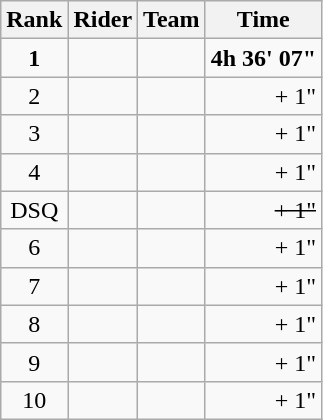<table class="wikitable">
<tr>
<th>Rank</th>
<th>Rider</th>
<th>Team</th>
<th>Time</th>
</tr>
<tr>
<td style="text-align:center;"><strong>1</strong></td>
<td><strong></strong> </td>
<td><strong></strong></td>
<td style="text-align:right;"><strong>4h 36' 07"</strong></td>
</tr>
<tr>
<td style="text-align:center;">2</td>
<td></td>
<td></td>
<td style="text-align:right;">+ 1"</td>
</tr>
<tr>
<td style="text-align:center;">3</td>
<td></td>
<td></td>
<td style="text-align:right;">+ 1"</td>
</tr>
<tr>
<td style="text-align:center;">4</td>
<td></td>
<td></td>
<td style="text-align:right;">+ 1"</td>
</tr>
<tr>
<td style="text-align:center;">DSQ</td>
<td><s> </s></td>
<td><s></s></td>
<td style="text-align:right;"><s>+ 1"</s></td>
</tr>
<tr>
<td style="text-align:center;">6</td>
<td></td>
<td></td>
<td style="text-align:right;">+ 1"</td>
</tr>
<tr>
<td style="text-align:center;">7</td>
<td></td>
<td></td>
<td style="text-align:right;">+ 1"</td>
</tr>
<tr>
<td style="text-align:center;">8</td>
<td></td>
<td></td>
<td style="text-align:right;">+ 1"</td>
</tr>
<tr>
<td style="text-align:center;">9</td>
<td></td>
<td></td>
<td style="text-align:right;">+ 1"</td>
</tr>
<tr>
<td style="text-align:center;">10</td>
<td></td>
<td></td>
<td style="text-align:right;">+ 1"</td>
</tr>
</table>
